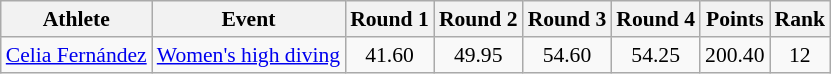<table class=wikitable style="font-size:90%;">
<tr>
<th>Athlete</th>
<th>Event</th>
<th>Round 1</th>
<th>Round 2</th>
<th>Round 3</th>
<th>Round 4</th>
<th>Points</th>
<th>Rank</th>
</tr>
<tr align=center>
<td align=left><a href='#'>Celia Fernández</a></td>
<td align=left><a href='#'>Women's high diving</a></td>
<td>41.60</td>
<td>49.95</td>
<td>54.60</td>
<td>54.25</td>
<td>200.40</td>
<td>12</td>
</tr>
</table>
